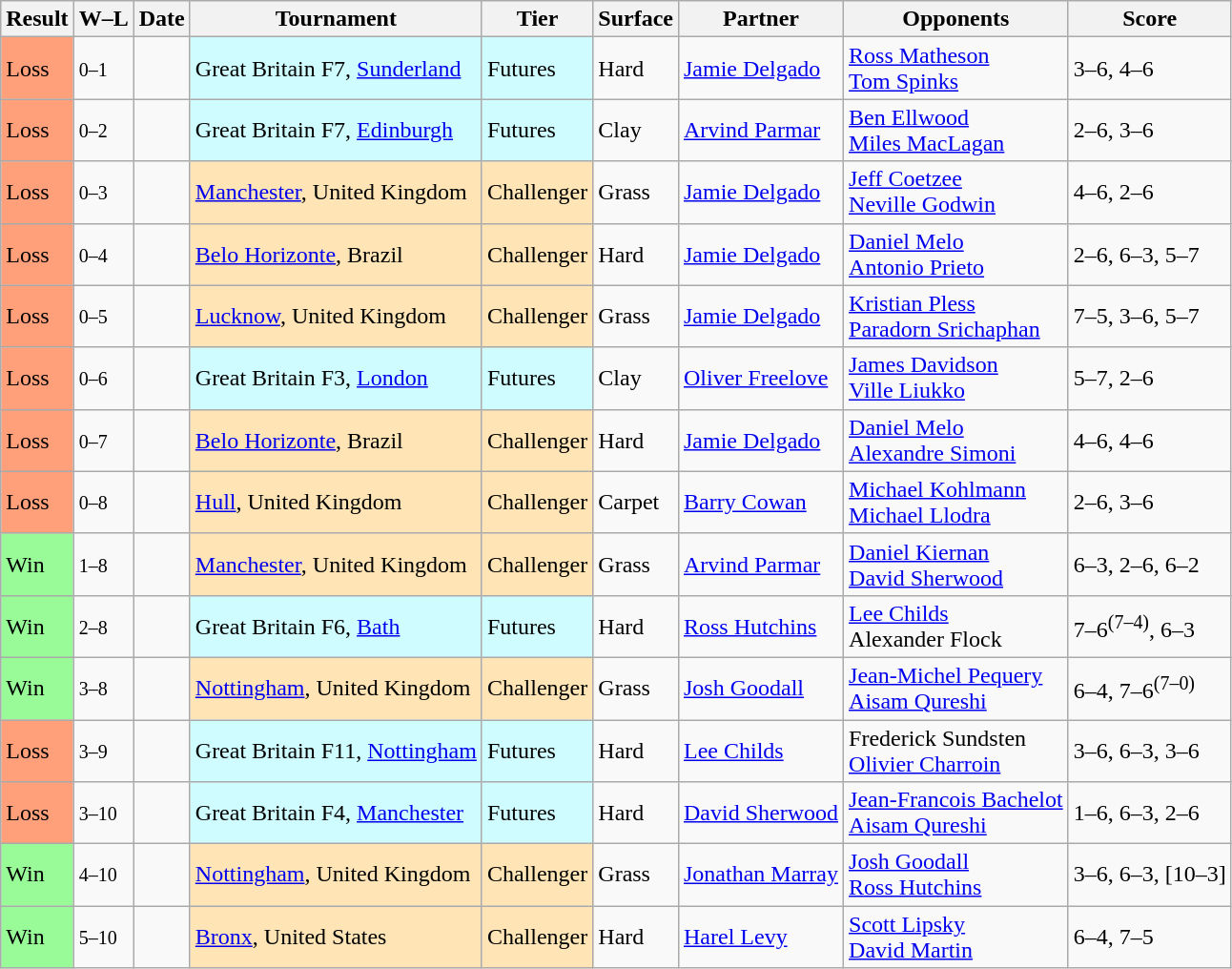<table class="sortable wikitable">
<tr>
<th>Result</th>
<th class="unsortable">W–L</th>
<th>Date</th>
<th>Tournament</th>
<th>Tier</th>
<th>Surface</th>
<th>Partner</th>
<th>Opponents</th>
<th class="unsortable">Score</th>
</tr>
<tr>
<td bgcolor=FFA07A>Loss</td>
<td><small>0–1</small></td>
<td></td>
<td style="background:#cffcff;">Great Britain F7, <a href='#'>Sunderland</a></td>
<td style="background:#cffcff;">Futures</td>
<td>Hard</td>
<td> <a href='#'>Jamie Delgado</a></td>
<td> <a href='#'>Ross Matheson</a> <br>  <a href='#'>Tom Spinks</a></td>
<td>3–6, 4–6</td>
</tr>
<tr>
<td bgcolor=FFA07A>Loss</td>
<td><small>0–2</small></td>
<td></td>
<td style="background:#cffcff;">Great Britain F7, <a href='#'>Edinburgh</a></td>
<td style="background:#cffcff;">Futures</td>
<td>Clay</td>
<td> <a href='#'>Arvind Parmar</a></td>
<td> <a href='#'>Ben Ellwood</a> <br>  <a href='#'>Miles MacLagan</a></td>
<td>2–6, 3–6</td>
</tr>
<tr>
<td bgcolor=FFA07A>Loss</td>
<td><small>0–3</small></td>
<td></td>
<td style="background:moccasin;"><a href='#'>Manchester</a>, United Kingdom</td>
<td style="background:moccasin;">Challenger</td>
<td>Grass</td>
<td> <a href='#'>Jamie Delgado</a></td>
<td> <a href='#'>Jeff Coetzee</a> <br>  <a href='#'>Neville Godwin</a></td>
<td>4–6, 2–6</td>
</tr>
<tr>
<td bgcolor=FFA07A>Loss</td>
<td><small>0–4</small></td>
<td></td>
<td style="background:moccasin;"><a href='#'>Belo Horizonte</a>, Brazil</td>
<td style="background:moccasin;">Challenger</td>
<td>Hard</td>
<td> <a href='#'>Jamie Delgado</a></td>
<td> <a href='#'>Daniel Melo</a> <br>  <a href='#'>Antonio Prieto</a></td>
<td>2–6, 6–3, 5–7</td>
</tr>
<tr>
<td bgcolor=FFA07A>Loss</td>
<td><small>0–5</small></td>
<td></td>
<td style="background:moccasin;"><a href='#'>Lucknow</a>, United Kingdom</td>
<td style="background:moccasin;">Challenger</td>
<td>Grass</td>
<td> <a href='#'>Jamie Delgado</a></td>
<td> <a href='#'>Kristian Pless</a> <br>  <a href='#'>Paradorn Srichaphan</a></td>
<td>7–5, 3–6, 5–7</td>
</tr>
<tr>
<td bgcolor=FFA07A>Loss</td>
<td><small>0–6</small></td>
<td></td>
<td style="background:#cffcff;">Great Britain F3, <a href='#'>London</a></td>
<td style="background:#cffcff;">Futures</td>
<td>Clay</td>
<td> <a href='#'>Oliver Freelove</a></td>
<td> <a href='#'>James Davidson</a> <br>  <a href='#'>Ville Liukko</a></td>
<td>5–7, 2–6</td>
</tr>
<tr>
<td bgcolor=FFA07A>Loss</td>
<td><small>0–7</small></td>
<td></td>
<td style="background:moccasin;"><a href='#'>Belo Horizonte</a>, Brazil</td>
<td style="background:moccasin;">Challenger</td>
<td>Hard</td>
<td> <a href='#'>Jamie Delgado</a></td>
<td> <a href='#'>Daniel Melo</a> <br>  <a href='#'>Alexandre Simoni</a></td>
<td>4–6, 4–6</td>
</tr>
<tr>
<td bgcolor=FFA07A>Loss</td>
<td><small>0–8</small></td>
<td></td>
<td style="background:moccasin;"><a href='#'>Hull</a>, United Kingdom</td>
<td style="background:moccasin;">Challenger</td>
<td>Carpet</td>
<td> <a href='#'>Barry Cowan</a></td>
<td> <a href='#'>Michael Kohlmann</a> <br>  <a href='#'>Michael Llodra</a></td>
<td>2–6, 3–6</td>
</tr>
<tr>
<td bgcolor=98FB98>Win</td>
<td><small>1–8</small></td>
<td></td>
<td style="background:moccasin;"><a href='#'>Manchester</a>, United Kingdom</td>
<td style="background:moccasin;">Challenger</td>
<td>Grass</td>
<td> <a href='#'>Arvind Parmar</a></td>
<td> <a href='#'>Daniel Kiernan</a> <br>  <a href='#'>David Sherwood</a></td>
<td>6–3, 2–6, 6–2</td>
</tr>
<tr>
<td bgcolor=98FB98>Win</td>
<td><small>2–8</small></td>
<td></td>
<td style="background:#cffcff;">Great Britain F6, <a href='#'>Bath</a></td>
<td style="background:#cffcff;">Futures</td>
<td>Hard</td>
<td> <a href='#'>Ross Hutchins</a></td>
<td> <a href='#'>Lee Childs</a> <br>  Alexander Flock</td>
<td>7–6<sup>(7–4)</sup>, 6–3</td>
</tr>
<tr>
<td bgcolor=98FB98>Win</td>
<td><small>3–8</small></td>
<td></td>
<td style="background:moccasin;"><a href='#'>Nottingham</a>, United Kingdom</td>
<td style="background:moccasin;">Challenger</td>
<td>Grass</td>
<td> <a href='#'>Josh Goodall</a></td>
<td> <a href='#'>Jean-Michel Pequery</a> <br>  <a href='#'>Aisam Qureshi</a></td>
<td>6–4, 7–6<sup>(7–0)</sup></td>
</tr>
<tr>
<td bgcolor=FFA07A>Loss</td>
<td><small>3–9</small></td>
<td></td>
<td style="background:#cffcff;">Great Britain F11, <a href='#'>Nottingham</a></td>
<td style="background:#cffcff;">Futures</td>
<td>Hard</td>
<td> <a href='#'>Lee Childs</a></td>
<td> Frederick Sundsten <br>  <a href='#'>Olivier Charroin</a></td>
<td>3–6, 6–3, 3–6</td>
</tr>
<tr>
<td bgcolor=FFA07A>Loss</td>
<td><small>3–10</small></td>
<td></td>
<td style="background:#cffcff;">Great Britain F4, <a href='#'>Manchester</a></td>
<td style="background:#cffcff;">Futures</td>
<td>Hard</td>
<td> <a href='#'>David Sherwood</a></td>
<td> <a href='#'>Jean-Francois Bachelot</a> <br>  <a href='#'>Aisam Qureshi</a></td>
<td>1–6, 6–3, 2–6</td>
</tr>
<tr>
<td bgcolor=98FB98>Win</td>
<td><small>4–10</small></td>
<td></td>
<td style="background:moccasin;"><a href='#'>Nottingham</a>, United Kingdom</td>
<td style="background:moccasin;">Challenger</td>
<td>Grass</td>
<td> <a href='#'>Jonathan Marray</a></td>
<td> <a href='#'>Josh Goodall</a> <br>  <a href='#'>Ross Hutchins</a></td>
<td>3–6, 6–3, [10–3]</td>
</tr>
<tr>
<td bgcolor=98FB98>Win</td>
<td><small>5–10</small></td>
<td></td>
<td style="background:moccasin;"><a href='#'>Bronx</a>, United States</td>
<td style="background:moccasin;">Challenger</td>
<td>Hard</td>
<td> <a href='#'>Harel Levy</a></td>
<td> <a href='#'>Scott Lipsky</a> <br>  <a href='#'>David Martin</a></td>
<td>6–4, 7–5</td>
</tr>
</table>
